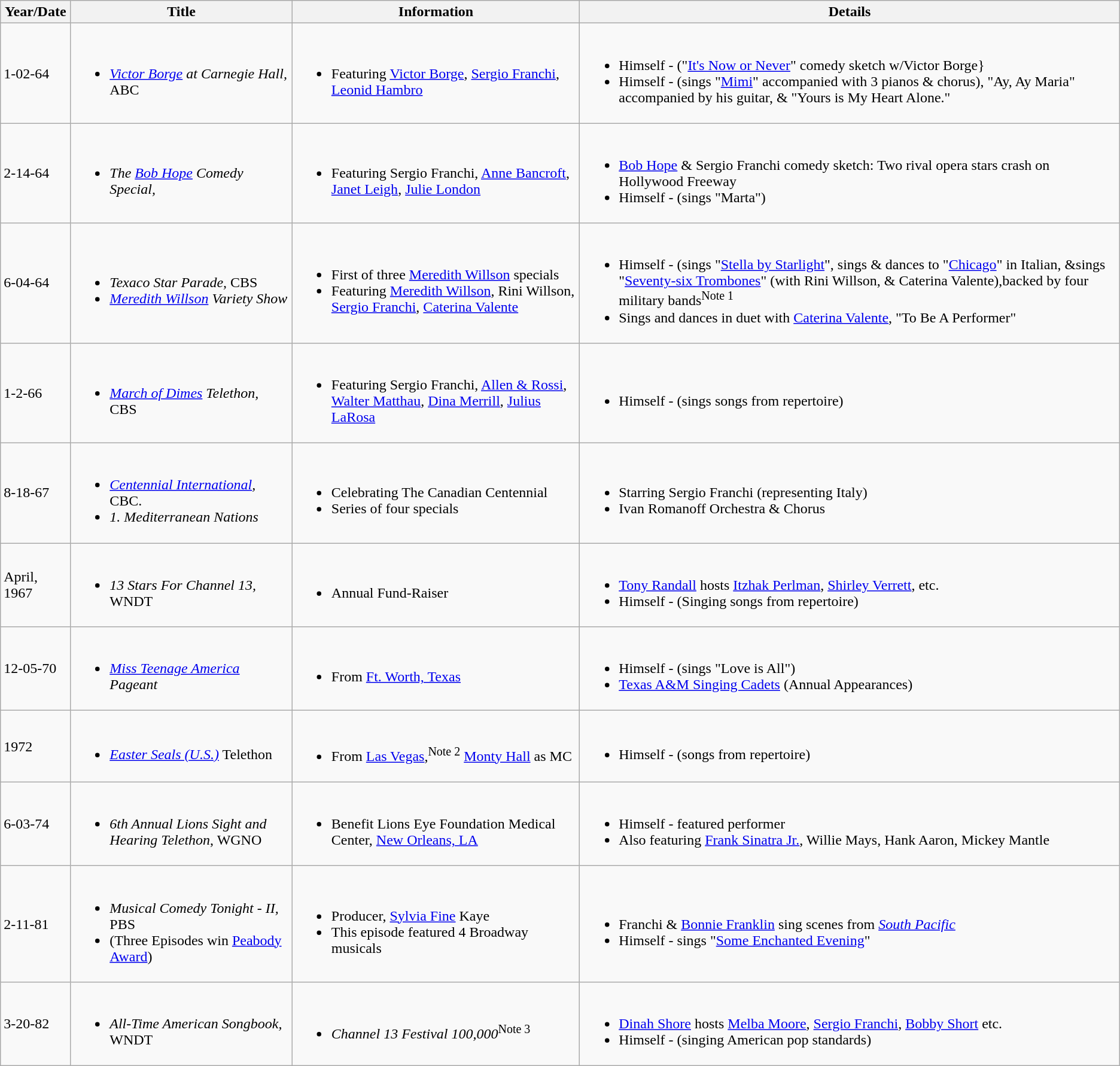<table class="wikitable">
<tr>
<th><strong>Year/Date</strong></th>
<th><strong>Title</strong></th>
<th><strong>Information</strong></th>
<th><strong>Details</strong></th>
</tr>
<tr>
<td>1-02-64</td>
<td><br><ul><li><em><a href='#'>Victor Borge</a> at Carnegie Hall,</em> ABC</li></ul></td>
<td><br><ul><li>Featuring <a href='#'>Victor Borge</a>, <a href='#'>Sergio Franchi</a>, <a href='#'>Leonid Hambro</a></li></ul></td>
<td><br><ul><li>Himself - ("<a href='#'>It's Now or Never</a>" comedy sketch w/Victor Borge}</li><li>Himself - (sings "<a href='#'>Mimi</a>" accompanied with 3 pianos & chorus), "Ay, Ay Maria" accompanied by his guitar, & "Yours is My Heart Alone."</li></ul></td>
</tr>
<tr>
<td>2-14-64</td>
<td><br><ul><li><em>The <a href='#'>Bob Hope</a> Comedy Special,</em></li></ul></td>
<td><br><ul><li>Featuring Sergio Franchi, <a href='#'>Anne Bancroft</a>, <a href='#'>Janet Leigh</a>, <a href='#'>Julie London</a></li></ul></td>
<td><br><ul><li><a href='#'>Bob Hope</a> & Sergio Franchi comedy sketch: Two rival opera stars crash on Hollywood Freeway</li><li>Himself - (sings "Marta")</li></ul></td>
</tr>
<tr>
<td>6-04-64</td>
<td><br><ul><li><em>Texaco Star Parade,</em> CBS</li><li><em><a href='#'>Meredith Willson</a> Variety Show</em></li></ul></td>
<td><br><ul><li>First of three <a href='#'>Meredith Willson</a> specials</li><li>Featuring <a href='#'>Meredith Willson</a>, Rini Willson, <a href='#'>Sergio Franchi</a>, <a href='#'>Caterina Valente</a></li></ul></td>
<td><br><ul><li>Himself - (sings "<a href='#'>Stella by Starlight</a>", sings & dances to "<a href='#'>Chicago</a>" in Italian, &sings "<a href='#'>Seventy-six Trombones</a>" (with Rini Willson, & Caterina Valente),backed by four military bands<sup>Note 1</sup></li><li>Sings and dances in duet with <a href='#'>Caterina Valente</a>, "To Be A Performer"</li></ul></td>
</tr>
<tr>
<td>1-2-66</td>
<td><br><ul><li><em><a href='#'>March of Dimes</a> Telethon,</em> CBS</li></ul></td>
<td><br><ul><li>Featuring Sergio Franchi, <a href='#'>Allen & Rossi</a>, <a href='#'>Walter Matthau</a>, <a href='#'>Dina Merrill</a>, <a href='#'>Julius LaRosa</a></li></ul></td>
<td><br><ul><li>Himself - (sings songs from repertoire)</li></ul></td>
</tr>
<tr>
<td>8-18-67</td>
<td><br><ul><li><em><a href='#'>Centennial International</a>,</em> CBC.</li><li><em>1. Mediterranean Nations</em></li></ul></td>
<td><br><ul><li>Celebrating The Canadian Centennial</li><li>Series of four specials</li></ul></td>
<td><br><ul><li>Starring Sergio Franchi (representing Italy)</li><li>Ivan Romanoff Orchestra & Chorus</li></ul></td>
</tr>
<tr>
<td>April, 1967</td>
<td><br><ul><li><em>13 Stars For Channel 13,</em> WNDT</li></ul></td>
<td><br><ul><li>Annual Fund-Raiser</li></ul></td>
<td><br><ul><li><a href='#'>Tony Randall</a> hosts <a href='#'>Itzhak Perlman</a>, <a href='#'>Shirley Verrett</a>, etc.</li><li>Himself - (Singing songs from repertoire)</li></ul></td>
</tr>
<tr>
<td>12-05-70</td>
<td><br><ul><li><em><a href='#'>Miss Teenage America</a> Pageant</em></li></ul></td>
<td><br><ul><li>From <a href='#'>Ft. Worth, Texas</a></li></ul></td>
<td><br><ul><li>Himself - (sings "Love is All")</li><li><a href='#'>Texas A&M Singing Cadets</a> (Annual Appearances)</li></ul></td>
</tr>
<tr>
<td>1972</td>
<td><br><ul><li><em><a href='#'>Easter Seals (U.S.)</a></em> Telethon</li></ul></td>
<td><br><ul><li>From <a href='#'>Las Vegas</a>,<sup>Note 2</sup> <a href='#'>Monty Hall</a> as MC</li></ul></td>
<td><br><ul><li>Himself - (songs from repertoire)</li></ul></td>
</tr>
<tr>
<td>6-03-74</td>
<td><br><ul><li><em>6th Annual Lions Sight and Hearing Telethon</em>, WGNO</li></ul></td>
<td><br><ul><li>Benefit Lions Eye Foundation Medical Center, <a href='#'>New Orleans, LA</a></li></ul></td>
<td><br><ul><li>Himself - featured performer</li><li>Also featuring <a href='#'>Frank Sinatra Jr.</a>, Willie Mays, Hank Aaron, Mickey Mantle</li></ul></td>
</tr>
<tr>
<td>2-11-81</td>
<td><br><ul><li><em>Musical Comedy Tonight - II,</em> PBS</li><li>(Three Episodes win <a href='#'>Peabody Award</a>)</li></ul></td>
<td><br><ul><li>Producer, <a href='#'>Sylvia Fine</a> Kaye</li><li>This episode featured 4 Broadway musicals</li></ul></td>
<td><br><ul><li>Franchi & <a href='#'>Bonnie Franklin</a> sing scenes from <em><a href='#'>South Pacific</a></em></li><li>Himself - sings "<a href='#'>Some Enchanted Evening</a>"</li></ul></td>
</tr>
<tr>
<td>3-20-82</td>
<td><br><ul><li><em>All-Time American Songbook,</em> WNDT</li></ul></td>
<td><br><ul><li><em>Channel 13 Festival 100,000</em><sup>Note 3</sup></li></ul></td>
<td><br><ul><li><a href='#'>Dinah Shore</a> hosts <a href='#'>Melba Moore</a>, <a href='#'>Sergio Franchi</a>, <a href='#'>Bobby Short</a> etc.</li><li>Himself - (singing American pop standards)</li></ul></td>
</tr>
</table>
